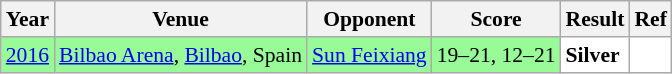<table class="sortable wikitable" style="font-size: 90%">
<tr>
<th>Year</th>
<th>Venue</th>
<th>Opponent</th>
<th>Score</th>
<th>Result</th>
<th>Ref</th>
</tr>
<tr style="background:#98FB98">
<td align="center"><a href='#'>2016</a></td>
<td align="left"><a href='#'>Bilbao Arena</a>, <a href='#'>Bilbao</a>, Spain</td>
<td align="left"> <a href='#'>Sun Feixiang</a></td>
<td align="left">19–21, 12–21</td>
<td style="text-align:left; background:white"> <strong>Silver</strong></td>
<td style="text-align:center; background:white"></td>
</tr>
</table>
